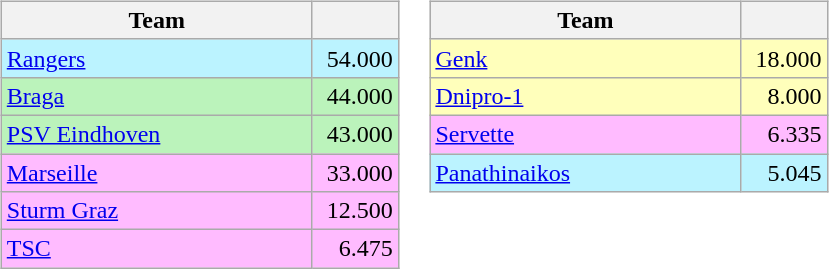<table>
<tr valign=top>
<td><br><table class="wikitable">
<tr>
<th width=200>Team</th>
<th width=50></th>
</tr>
<tr bgcolor=#BBF3FF>
<td> <a href='#'>Rangers</a></td>
<td align=right>54.000</td>
</tr>
<tr bgcolor=#BBF3BB>
<td> <a href='#'>Braga</a></td>
<td align=right>44.000</td>
</tr>
<tr bgcolor=#BBF3BB>
<td> <a href='#'>PSV Eindhoven</a></td>
<td align=right>43.000</td>
</tr>
<tr bgcolor=#FFBBFF>
<td> <a href='#'>Marseille</a></td>
<td align=right>33.000</td>
</tr>
<tr bgcolor=#FFBBFF>
<td> <a href='#'>Sturm Graz</a></td>
<td align=right>12.500</td>
</tr>
<tr bgcolor=#FFBBFF>
<td> <a href='#'>TSC</a></td>
<td align=right>6.475</td>
</tr>
</table>
</td>
<td><br><table class="wikitable">
<tr>
<th width=200>Team</th>
<th width=50></th>
</tr>
<tr bgcolor=#FFFFBB>
<td> <a href='#'>Genk</a></td>
<td align=right>18.000</td>
</tr>
<tr bgcolor=#FFFFBB>
<td> <a href='#'>Dnipro-1</a></td>
<td align=right>8.000</td>
</tr>
<tr bgcolor=#FFBBFF>
<td> <a href='#'>Servette</a></td>
<td align=right>6.335</td>
</tr>
<tr bgcolor=#BBF3FF>
<td> <a href='#'>Panathinaikos</a></td>
<td align=right>5.045</td>
</tr>
</table>
</td>
</tr>
</table>
